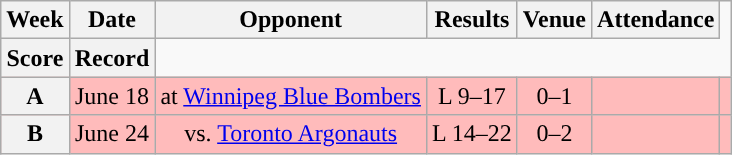<table class="wikitable" style="text-align:center">
<tr>
<th>Week</th>
<th>Date</th>
<th>Opponent</th>
<th>Results</th>
<th>Venue</th>
<th>Attendance</th>
</tr>
<tr>
<th>Score</th>
<th>Record</th>
</tr>
<tr style="background:#ffbbbb">
<th>A</th>
<td>June 18</td>
<td>at <a href='#'>Winnipeg Blue Bombers</a></td>
<td>L 9–17</td>
<td>0–1</td>
<td></td>
<td></td>
</tr>
<tr style="background:#ffbbbb">
<th>B</th>
<td>June 24</td>
<td>vs. <a href='#'>Toronto Argonauts</a></td>
<td>L 14–22</td>
<td>0–2</td>
<td></td>
<td></td>
</tr>
</table>
